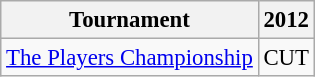<table class="wikitable" style="font-size:95%;text-align:center;">
<tr>
<th>Tournament</th>
<th>2012</th>
</tr>
<tr>
<td align=left><a href='#'>The Players Championship</a></td>
<td>CUT</td>
</tr>
</table>
